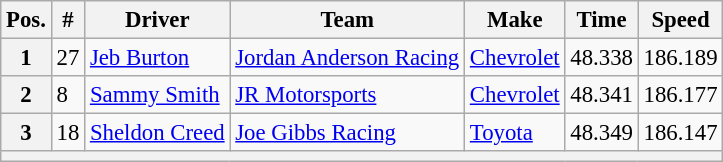<table class="wikitable" style="font-size:95%">
<tr>
<th>Pos.</th>
<th>#</th>
<th>Driver</th>
<th>Team</th>
<th>Make</th>
<th>Time</th>
<th>Speed</th>
</tr>
<tr>
<th>1</th>
<td>27</td>
<td><a href='#'>Jeb Burton</a></td>
<td><a href='#'>Jordan Anderson Racing</a></td>
<td><a href='#'>Chevrolet</a></td>
<td>48.338</td>
<td>186.189</td>
</tr>
<tr>
<th>2</th>
<td>8</td>
<td><a href='#'>Sammy Smith</a></td>
<td><a href='#'>JR Motorsports</a></td>
<td><a href='#'>Chevrolet</a></td>
<td>48.341</td>
<td>186.177</td>
</tr>
<tr>
<th>3</th>
<td>18</td>
<td><a href='#'>Sheldon Creed</a></td>
<td><a href='#'>Joe Gibbs Racing</a></td>
<td><a href='#'>Toyota</a></td>
<td>48.349</td>
<td>186.147</td>
</tr>
<tr>
<th colspan="7"></th>
</tr>
</table>
